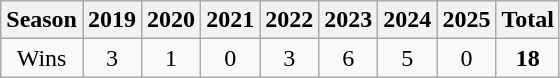<table class="wikitable">
<tr>
<th>Season</th>
<th>2019</th>
<th>2020</th>
<th>2021</th>
<th>2022</th>
<th>2023</th>
<th>2024</th>
<th>2025</th>
<th><strong>Total</strong></th>
</tr>
<tr align=center>
<td>Wins</td>
<td>3</td>
<td>1</td>
<td>0</td>
<td>3</td>
<td>6</td>
<td>5</td>
<td>0</td>
<td><strong>18</strong></td>
</tr>
</table>
